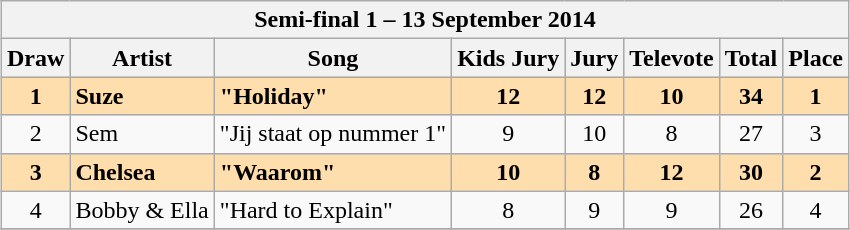<table class="sortable wikitable" style="margin: 1em auto 1em auto; text-align:center;">
<tr>
<th colspan="8">Semi-final 1 – 13 September 2014</th>
</tr>
<tr bgcolor="#CCCCCC">
<th>Draw</th>
<th>Artist</th>
<th>Song</th>
<th>Kids Jury</th>
<th>Jury</th>
<th>Televote</th>
<th>Total</th>
<th>Place</th>
</tr>
<tr style="font-weight:bold; background:#FFDEAD;">
<td>1</td>
<td align="left">Suze</td>
<td align="left">"Holiday"</td>
<td>12</td>
<td>12</td>
<td>10</td>
<td>34</td>
<td>1</td>
</tr>
<tr>
<td>2</td>
<td align="left">Sem</td>
<td align="left">"Jij staat op nummer 1"</td>
<td>9</td>
<td>10</td>
<td>8</td>
<td>27</td>
<td>3</td>
</tr>
<tr style="font-weight:bold; background:#FFDEAD;">
<td>3</td>
<td align="left">Chelsea</td>
<td align="left">"Waarom"</td>
<td>10</td>
<td>8</td>
<td>12</td>
<td>30</td>
<td>2</td>
</tr>
<tr>
<td>4</td>
<td align="left">Bobby & Ella</td>
<td align="left">"Hard to Explain"</td>
<td>8</td>
<td>9</td>
<td>9</td>
<td>26</td>
<td>4</td>
</tr>
<tr>
</tr>
</table>
